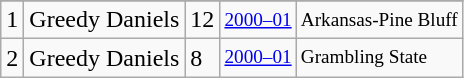<table class="wikitable">
<tr>
</tr>
<tr>
<td>1</td>
<td>Greedy Daniels</td>
<td>12</td>
<td style="font-size:80%;"><a href='#'>2000–01</a></td>
<td style="font-size:80%;">Arkansas-Pine Bluff</td>
</tr>
<tr>
<td>2</td>
<td>Greedy Daniels</td>
<td>8</td>
<td style="font-size:80%;"><a href='#'>2000–01</a></td>
<td style="font-size:80%;">Grambling State</td>
</tr>
</table>
